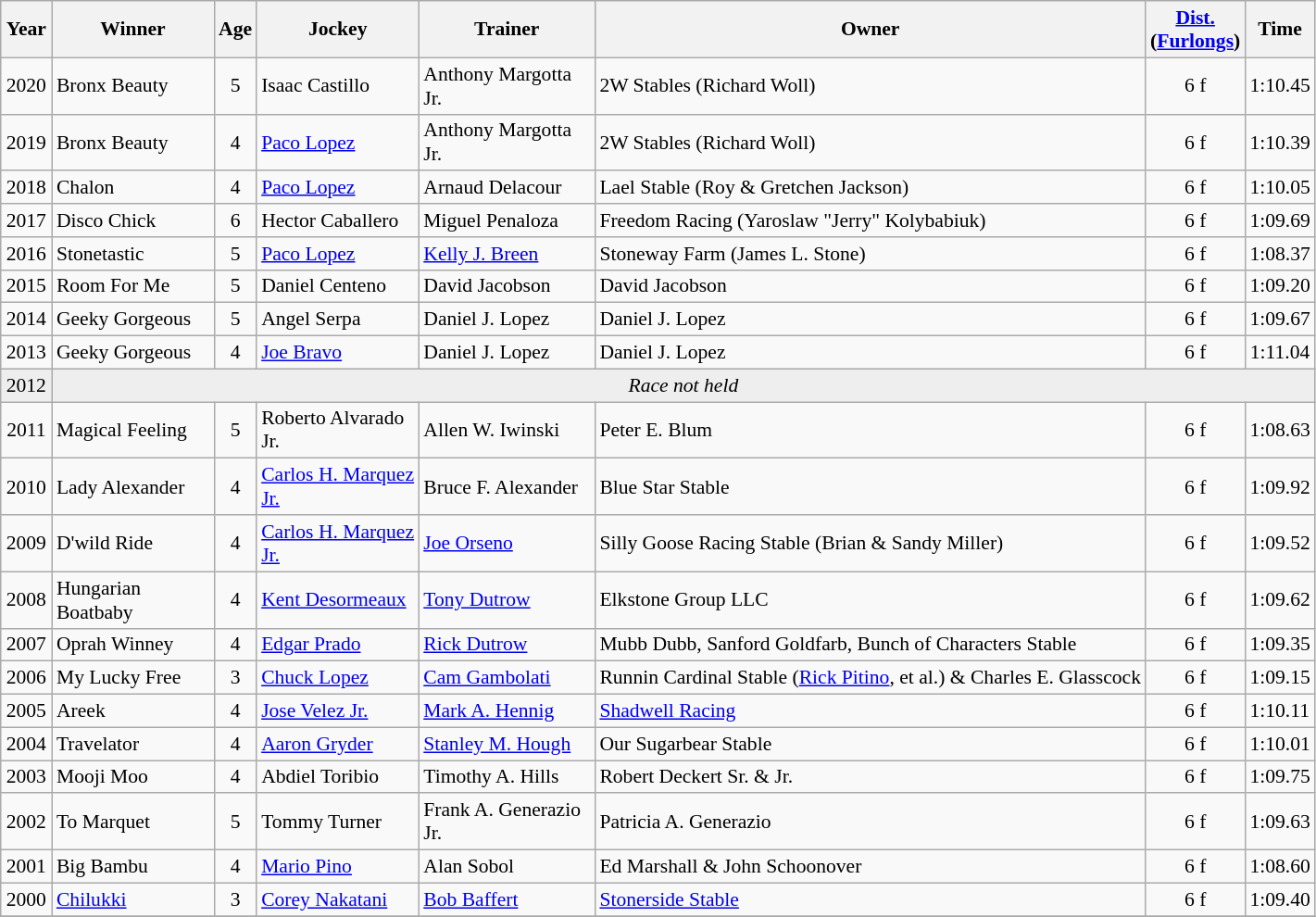<table class="wikitable sortable" style="font-size:90%">
<tr>
<th style="width:30px">Year<br></th>
<th style="width:110px">Winner<br></th>
<th style="width:20px">Age<br></th>
<th style="width:110px">Jockey<br></th>
<th style="width:120px">Trainer<br></th>
<th>Owner<br></th>
<th style="width:25px"><a href='#'>Dist.</a><br> <span>(<a href='#'>Furlongs</a>)</span></th>
<th style="width:25px">Time<br></th>
</tr>
<tr>
<td align=center>2020</td>
<td>Bronx Beauty</td>
<td align=center>5</td>
<td>Isaac Castillo</td>
<td>Anthony Margotta Jr.</td>
<td>2W Stables (Richard Woll)</td>
<td align=center>6 f</td>
<td align=center>1:10.45</td>
</tr>
<tr>
<td align=center>2019</td>
<td>Bronx Beauty</td>
<td align=center>4</td>
<td><a href='#'>Paco Lopez</a></td>
<td>Anthony Margotta Jr.</td>
<td>2W Stables (Richard Woll)</td>
<td align=center>6 f</td>
<td align=center>1:10.39</td>
</tr>
<tr>
<td align=center>2018</td>
<td>Chalon</td>
<td align=center>4</td>
<td><a href='#'>Paco Lopez</a></td>
<td>Arnaud Delacour</td>
<td>Lael Stable (Roy & Gretchen Jackson)</td>
<td align=center>6 f</td>
<td align=center>1:10.05</td>
</tr>
<tr>
<td align=center>2017</td>
<td>Disco Chick</td>
<td align=center>6</td>
<td>Hector Caballero</td>
<td>Miguel Penaloza</td>
<td>Freedom Racing (Yaroslaw "Jerry" Kolybabiuk)</td>
<td align=center>6 f</td>
<td align=center>1:09.69</td>
</tr>
<tr>
<td align=center>2016</td>
<td>Stonetastic</td>
<td align=center>5</td>
<td><a href='#'>Paco Lopez</a></td>
<td><a href='#'>Kelly J. Breen</a></td>
<td>Stoneway Farm (James L. Stone)</td>
<td align=center>6 f</td>
<td align=center>1:08.37</td>
</tr>
<tr>
<td align=center>2015</td>
<td>Room For Me</td>
<td align=center>5</td>
<td>Daniel Centeno</td>
<td>David Jacobson</td>
<td>David Jacobson</td>
<td align=center>6 f</td>
<td align=center>1:09.20</td>
</tr>
<tr>
<td align=center>2014</td>
<td>Geeky Gorgeous</td>
<td align=center>5</td>
<td>Angel Serpa</td>
<td>Daniel J. Lopez</td>
<td>Daniel J. Lopez</td>
<td align=center>6 f</td>
<td align=center>1:09.67</td>
</tr>
<tr>
<td align=center>2013</td>
<td>Geeky Gorgeous</td>
<td align=center>4</td>
<td><a href='#'>Joe Bravo</a></td>
<td>Daniel J. Lopez</td>
<td>Daniel J. Lopez</td>
<td align=center>6 f</td>
<td align=center>1:11.04</td>
</tr>
<tr bgcolor="#eeeeee">
<td align=center>2012</td>
<td align=center  colspan=7><em>Race not held</em></td>
</tr>
<tr>
<td align=center>2011</td>
<td>Magical Feeling</td>
<td align=center>5</td>
<td>Roberto Alvarado Jr.</td>
<td>Allen W. Iwinski</td>
<td>Peter E. Blum</td>
<td align=center>6 f</td>
<td align=center>1:08.63</td>
</tr>
<tr>
<td align=center>2010</td>
<td>Lady Alexander</td>
<td align=center>4</td>
<td><a href='#'>Carlos H. Marquez Jr.</a></td>
<td>Bruce F. Alexander</td>
<td>Blue Star Stable</td>
<td align=center>6 f</td>
<td align=center>1:09.92</td>
</tr>
<tr>
<td align=center>2009</td>
<td>D'wild Ride</td>
<td align=center>4</td>
<td><a href='#'>Carlos H. Marquez Jr.</a></td>
<td><a href='#'>Joe Orseno</a></td>
<td>Silly Goose Racing Stable (Brian & Sandy Miller)</td>
<td align=center>6 f</td>
<td align=center>1:09.52</td>
</tr>
<tr>
<td align=center>2008</td>
<td>Hungarian Boatbaby</td>
<td align=center>4</td>
<td><a href='#'>Kent Desormeaux</a></td>
<td><a href='#'>Tony Dutrow</a></td>
<td>Elkstone Group LLC</td>
<td align=center>6 f</td>
<td>1:09.62</td>
</tr>
<tr>
<td align=center>2007</td>
<td>Oprah Winney</td>
<td align=center>4</td>
<td><a href='#'>Edgar Prado</a></td>
<td><a href='#'>Rick Dutrow</a></td>
<td>Mubb Dubb, Sanford Goldfarb, Bunch of Characters Stable</td>
<td align=center>6 f</td>
<td>1:09.35</td>
</tr>
<tr>
<td align=center>2006</td>
<td>My Lucky Free</td>
<td align=center>3</td>
<td><a href='#'>Chuck Lopez</a></td>
<td><a href='#'>Cam Gambolati</a></td>
<td>Runnin Cardinal Stable (<a href='#'>Rick Pitino</a>, et al.) & Charles E. Glasscock</td>
<td align=center>6 f</td>
<td>1:09.15</td>
</tr>
<tr>
<td align=center>2005</td>
<td>Areek</td>
<td align=center>4</td>
<td><a href='#'>Jose Velez Jr.</a></td>
<td><a href='#'>Mark A. Hennig</a></td>
<td><a href='#'>Shadwell Racing</a></td>
<td align=center>6 f</td>
<td>1:10.11</td>
</tr>
<tr>
<td align=center>2004</td>
<td>Travelator</td>
<td align=center>4</td>
<td><a href='#'>Aaron Gryder</a></td>
<td><a href='#'>Stanley M. Hough</a></td>
<td>Our Sugarbear Stable</td>
<td align=center>6 f</td>
<td>1:10.01</td>
</tr>
<tr>
<td align=center>2003</td>
<td>Mooji Moo</td>
<td align=center>4</td>
<td>Abdiel Toribio</td>
<td>Timothy A. Hills</td>
<td>Robert Deckert Sr. & Jr.</td>
<td align=center>6 f</td>
<td>1:09.75</td>
</tr>
<tr>
<td align=center>2002</td>
<td>To Marquet</td>
<td align=center>5</td>
<td>Tommy Turner</td>
<td>Frank A. Generazio Jr.</td>
<td>Patricia A. Generazio</td>
<td align=center>6 f</td>
<td>1:09.63</td>
</tr>
<tr>
<td align=center>2001</td>
<td>Big Bambu</td>
<td align=center>4</td>
<td><a href='#'>Mario Pino</a></td>
<td>Alan Sobol</td>
<td>Ed Marshall & John Schoonover</td>
<td align=center>6 f</td>
<td>1:08.60</td>
</tr>
<tr>
<td align=center>2000</td>
<td><a href='#'>Chilukki</a></td>
<td align=center>3</td>
<td><a href='#'>Corey Nakatani</a></td>
<td><a href='#'>Bob Baffert</a></td>
<td><a href='#'>Stonerside Stable</a></td>
<td align=center>6 f</td>
<td>1:09.40</td>
</tr>
<tr>
</tr>
</table>
